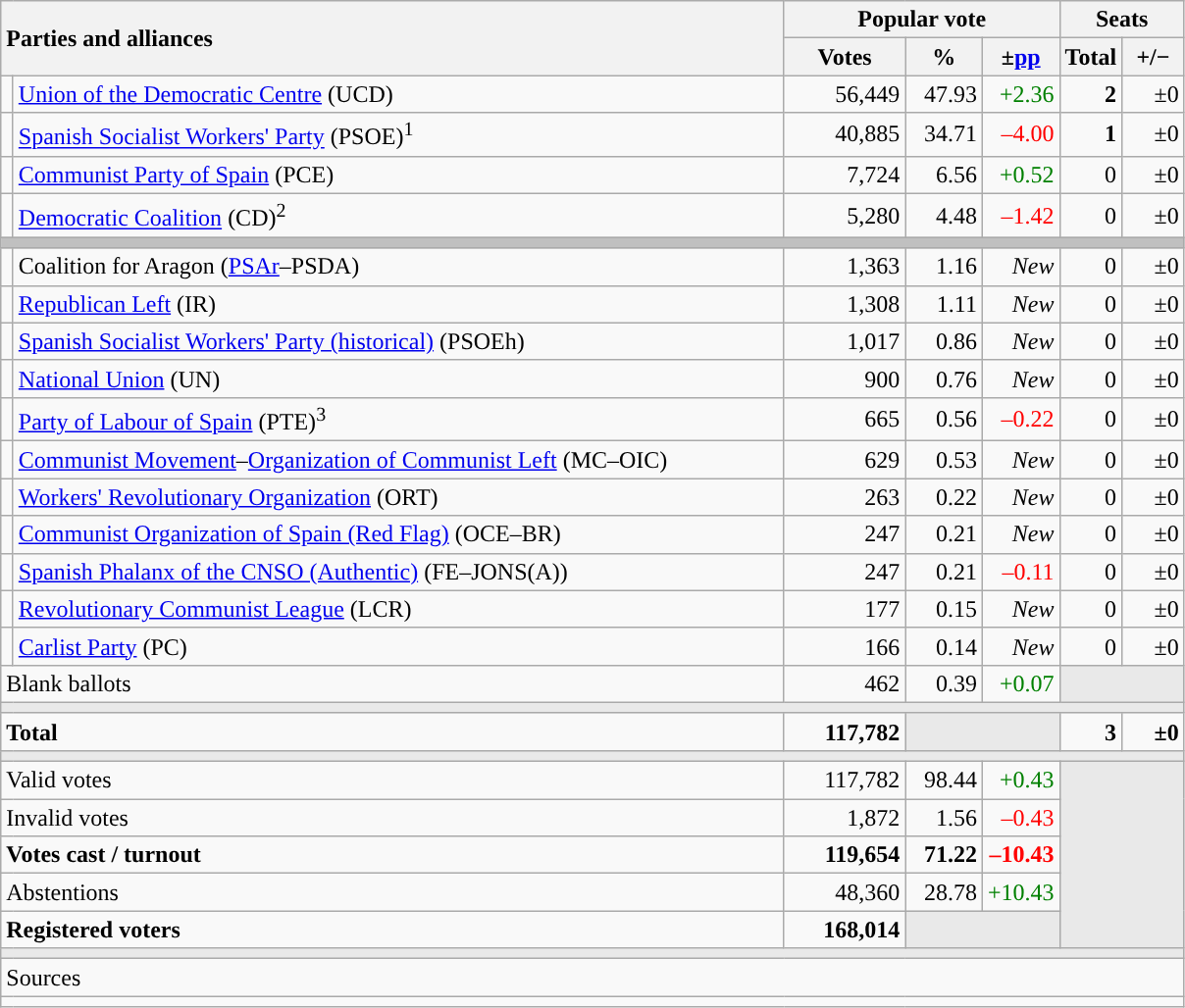<table class="wikitable" style="text-align:right;">
<tr>
<th style="text-align:left;" rowspan="2" colspan="2" width="525">Parties and alliances</th>
<th colspan="3">Popular vote</th>
<th colspan="2">Seats</th>
</tr>
<tr>
<th width="75">Votes</th>
<th width="45">%</th>
<th width="45">±<a href='#'>pp</a></th>
<th width="35">Total</th>
<th width="35">+/−</th>
</tr>
<tr>
<td width="1" style="color:inherit;background:"></td>
<td align="left"><a href='#'>Union of the Democratic Centre</a> (UCD)</td>
<td>56,449</td>
<td>47.93</td>
<td style="color:green;">+2.36</td>
<td><strong>2</strong></td>
<td>±0</td>
</tr>
<tr>
<td style="color:inherit;background:"></td>
<td align="left"><a href='#'>Spanish Socialist Workers' Party</a> (PSOE)<sup>1</sup></td>
<td>40,885</td>
<td>34.71</td>
<td style="color:red;">–4.00</td>
<td><strong>1</strong></td>
<td>±0</td>
</tr>
<tr>
<td style="color:inherit;background:"></td>
<td align="left"><a href='#'>Communist Party of Spain</a> (PCE)</td>
<td>7,724</td>
<td>6.56</td>
<td style="color:green;">+0.52</td>
<td>0</td>
<td>±0</td>
</tr>
<tr>
<td style="color:inherit;background:"></td>
<td align="left"><a href='#'>Democratic Coalition</a> (CD)<sup>2</sup></td>
<td>5,280</td>
<td>4.48</td>
<td style="color:red;">–1.42</td>
<td>0</td>
<td>±0</td>
</tr>
<tr>
<td colspan="7" bgcolor="#C0C0C0"></td>
</tr>
<tr>
<td style="color:inherit;background:"></td>
<td align="left">Coalition for Aragon (<a href='#'>PSAr</a>–PSDA)</td>
<td>1,363</td>
<td>1.16</td>
<td><em>New</em></td>
<td>0</td>
<td>±0</td>
</tr>
<tr>
<td style="color:inherit;background:"></td>
<td align="left"><a href='#'>Republican Left</a> (IR)</td>
<td>1,308</td>
<td>1.11</td>
<td><em>New</em></td>
<td>0</td>
<td>±0</td>
</tr>
<tr>
<td style="color:inherit;background:"></td>
<td align="left"><a href='#'>Spanish Socialist Workers' Party (historical)</a> (PSOEh)</td>
<td>1,017</td>
<td>0.86</td>
<td><em>New</em></td>
<td>0</td>
<td>±0</td>
</tr>
<tr>
<td style="color:inherit;background:"></td>
<td align="left"><a href='#'>National Union</a> (UN)</td>
<td>900</td>
<td>0.76</td>
<td><em>New</em></td>
<td>0</td>
<td>±0</td>
</tr>
<tr>
<td style="color:inherit;background:"></td>
<td align="left"><a href='#'>Party of Labour of Spain</a> (PTE)<sup>3</sup></td>
<td>665</td>
<td>0.56</td>
<td style="color:red;">–0.22</td>
<td>0</td>
<td>±0</td>
</tr>
<tr>
<td style="color:inherit;background:"></td>
<td align="left"><a href='#'>Communist Movement</a>–<a href='#'>Organization of Communist Left</a> (MC–OIC)</td>
<td>629</td>
<td>0.53</td>
<td><em>New</em></td>
<td>0</td>
<td>±0</td>
</tr>
<tr>
<td style="color:inherit;background:"></td>
<td align="left"><a href='#'>Workers' Revolutionary Organization</a> (ORT)</td>
<td>263</td>
<td>0.22</td>
<td><em>New</em></td>
<td>0</td>
<td>±0</td>
</tr>
<tr>
<td style="color:inherit;background:"></td>
<td align="left"><a href='#'>Communist Organization of Spain (Red Flag)</a> (OCE–BR)</td>
<td>247</td>
<td>0.21</td>
<td><em>New</em></td>
<td>0</td>
<td>±0</td>
</tr>
<tr>
<td style="color:inherit;background:"></td>
<td align="left"><a href='#'>Spanish Phalanx of the CNSO (Authentic)</a> (FE–JONS(A))</td>
<td>247</td>
<td>0.21</td>
<td style="color:red;">–0.11</td>
<td>0</td>
<td>±0</td>
</tr>
<tr>
<td style="color:inherit;background:"></td>
<td align="left"><a href='#'>Revolutionary Communist League</a> (LCR)</td>
<td>177</td>
<td>0.15</td>
<td><em>New</em></td>
<td>0</td>
<td>±0</td>
</tr>
<tr>
<td style="color:inherit;background:"></td>
<td align="left"><a href='#'>Carlist Party</a> (PC)</td>
<td>166</td>
<td>0.14</td>
<td><em>New</em></td>
<td>0</td>
<td>±0</td>
</tr>
<tr>
<td align="left" colspan="2">Blank ballots</td>
<td>462</td>
<td>0.39</td>
<td style="color:green;">+0.07</td>
<td bgcolor="#E9E9E9" colspan="2"></td>
</tr>
<tr>
<td colspan="7" bgcolor="#E9E9E9"></td>
</tr>
<tr style="font-weight:bold;">
<td align="left" colspan="2">Total</td>
<td>117,782</td>
<td bgcolor="#E9E9E9" colspan="2"></td>
<td>3</td>
<td>±0</td>
</tr>
<tr>
<td colspan="7" bgcolor="#E9E9E9"></td>
</tr>
<tr>
<td align="left" colspan="2">Valid votes</td>
<td>117,782</td>
<td>98.44</td>
<td style="color:green;">+0.43</td>
<td bgcolor="#E9E9E9" colspan="2" rowspan="5"></td>
</tr>
<tr>
<td align="left" colspan="2">Invalid votes</td>
<td>1,872</td>
<td>1.56</td>
<td style="color:red;">–0.43</td>
</tr>
<tr style="font-weight:bold;">
<td align="left" colspan="2">Votes cast / turnout</td>
<td>119,654</td>
<td>71.22</td>
<td style="color:red;">–10.43</td>
</tr>
<tr>
<td align="left" colspan="2">Abstentions</td>
<td>48,360</td>
<td>28.78</td>
<td style="color:green;">+10.43</td>
</tr>
<tr style="font-weight:bold;">
<td align="left" colspan="2">Registered voters</td>
<td>168,014</td>
<td bgcolor="#E9E9E9" colspan="2"></td>
</tr>
<tr>
<td colspan="7" bgcolor="#E9E9E9"></td>
</tr>
<tr>
<td align="left" colspan="7">Sources</td>
</tr>
<tr>
<td colspan="7" style="text-align:left; max-width:790px;"></td>
</tr>
</table>
